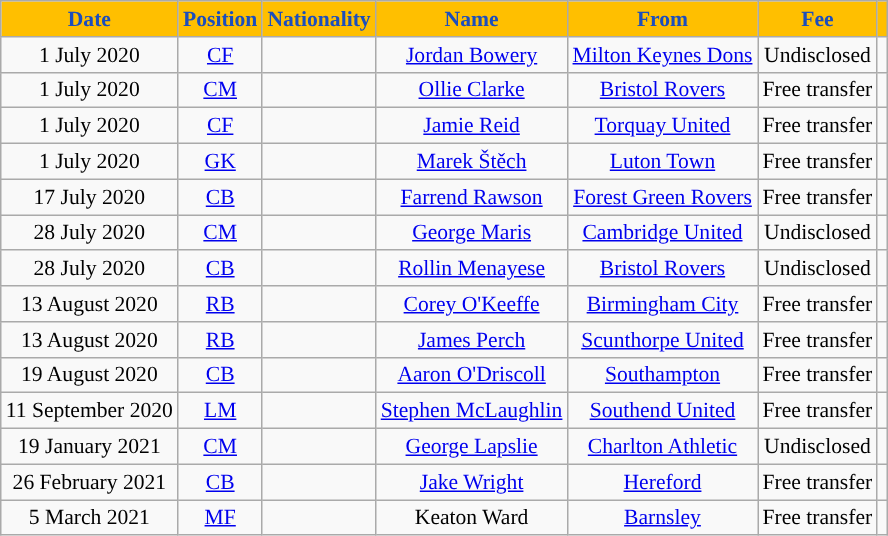<table class="wikitable"  style="text-align:center; font-size:90%; ">
<tr>
<th style="background:#ffbf00; color:#1C4EBD ">Date</th>
<th style="background:#ffbf00; color:#1C4EBD ">Position</th>
<th style="background:#ffbf00; color:#1C4EBD ">Nationality</th>
<th style="background:#ffbf00; color:#1C4EBD ">Name</th>
<th style="background:#ffbf00; color:#1C4EBD ">From</th>
<th style="background:#ffbf00; color:#1C4EBD ">Fee</th>
<th style="background:#ffbf00; color:#1C4EBD "></th>
</tr>
<tr>
<td>1 July 2020</td>
<td><a href='#'>CF</a></td>
<td></td>
<td><a href='#'>Jordan Bowery</a></td>
<td> <a href='#'>Milton Keynes Dons</a></td>
<td>Undisclosed</td>
<td></td>
</tr>
<tr>
<td>1 July 2020</td>
<td><a href='#'>CM</a></td>
<td></td>
<td><a href='#'>Ollie Clarke</a></td>
<td> <a href='#'>Bristol Rovers</a></td>
<td>Free transfer</td>
<td></td>
</tr>
<tr>
<td>1 July 2020</td>
<td><a href='#'>CF</a></td>
<td></td>
<td><a href='#'>Jamie Reid</a></td>
<td> <a href='#'>Torquay United</a></td>
<td>Free transfer</td>
<td></td>
</tr>
<tr>
<td>1 July 2020</td>
<td><a href='#'>GK</a></td>
<td></td>
<td><a href='#'>Marek Štěch</a></td>
<td> <a href='#'>Luton Town</a></td>
<td>Free transfer</td>
<td></td>
</tr>
<tr>
<td>17 July 2020</td>
<td><a href='#'>CB</a></td>
<td></td>
<td><a href='#'>Farrend Rawson</a></td>
<td> <a href='#'>Forest Green Rovers</a></td>
<td>Free transfer</td>
<td></td>
</tr>
<tr>
<td>28 July 2020</td>
<td><a href='#'>CM</a></td>
<td></td>
<td><a href='#'>George Maris</a></td>
<td> <a href='#'>Cambridge United</a></td>
<td>Undisclosed</td>
<td></td>
</tr>
<tr>
<td>28 July 2020</td>
<td><a href='#'>CB</a></td>
<td></td>
<td><a href='#'>Rollin Menayese</a></td>
<td> <a href='#'>Bristol Rovers</a></td>
<td>Undisclosed</td>
<td></td>
</tr>
<tr>
<td>13 August 2020</td>
<td><a href='#'>RB</a></td>
<td></td>
<td><a href='#'>Corey O'Keeffe</a></td>
<td> <a href='#'>Birmingham City</a></td>
<td>Free transfer</td>
<td></td>
</tr>
<tr>
<td>13 August 2020</td>
<td><a href='#'>RB</a></td>
<td></td>
<td><a href='#'>James Perch</a></td>
<td> <a href='#'>Scunthorpe United</a></td>
<td>Free transfer</td>
<td></td>
</tr>
<tr>
<td>19 August 2020</td>
<td><a href='#'>CB</a></td>
<td></td>
<td><a href='#'>Aaron O'Driscoll</a></td>
<td> <a href='#'>Southampton</a></td>
<td>Free transfer</td>
<td></td>
</tr>
<tr>
<td>11 September 2020</td>
<td><a href='#'>LM</a></td>
<td></td>
<td><a href='#'>Stephen McLaughlin</a></td>
<td> <a href='#'>Southend United</a></td>
<td>Free transfer</td>
<td></td>
</tr>
<tr>
<td>19 January 2021</td>
<td><a href='#'>CM</a></td>
<td></td>
<td><a href='#'>George Lapslie</a></td>
<td> <a href='#'>Charlton Athletic</a></td>
<td>Undisclosed</td>
<td></td>
</tr>
<tr>
<td>26 February 2021</td>
<td><a href='#'>CB</a></td>
<td></td>
<td><a href='#'>Jake Wright</a></td>
<td> <a href='#'>Hereford</a></td>
<td>Free transfer</td>
<td></td>
</tr>
<tr>
<td>5 March 2021</td>
<td><a href='#'>MF</a></td>
<td></td>
<td>Keaton Ward</td>
<td> <a href='#'>Barnsley</a></td>
<td>Free transfer</td>
<td></td>
</tr>
</table>
